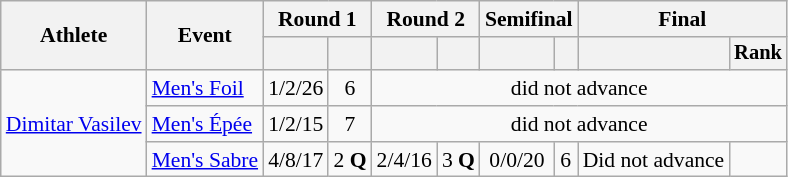<table class="wikitable" style="font-size:90%; text-align: center">
<tr>
<th rowspan="2">Athlete</th>
<th rowspan="2">Event</th>
<th colspan="2">Round 1</th>
<th colspan="2">Round 2</th>
<th colspan="2">Semifinal</th>
<th colspan="2">Final</th>
</tr>
<tr style="font-size:95%">
<th></th>
<th></th>
<th></th>
<th></th>
<th></th>
<th></th>
<th></th>
<th>Rank</th>
</tr>
<tr align=center>
<td align=left rowspan=3><a href='#'>Dimitar Vasilev</a></td>
<td align=left><a href='#'>Men's Foil</a></td>
<td>1/2/26</td>
<td>6</td>
<td colspan=6>did not advance</td>
</tr>
<tr align=center>
<td align=left><a href='#'>Men's Épée</a></td>
<td>1/2/15</td>
<td>7</td>
<td colspan=6>did not advance</td>
</tr>
<tr align=center>
<td align=left><a href='#'>Men's Sabre</a></td>
<td>4/8/17</td>
<td>2 <strong>Q</strong></td>
<td>2/4/16</td>
<td>3 <strong>Q</strong></td>
<td>0/0/20</td>
<td>6</td>
<td>Did not advance</td>
<td></td>
</tr>
</table>
